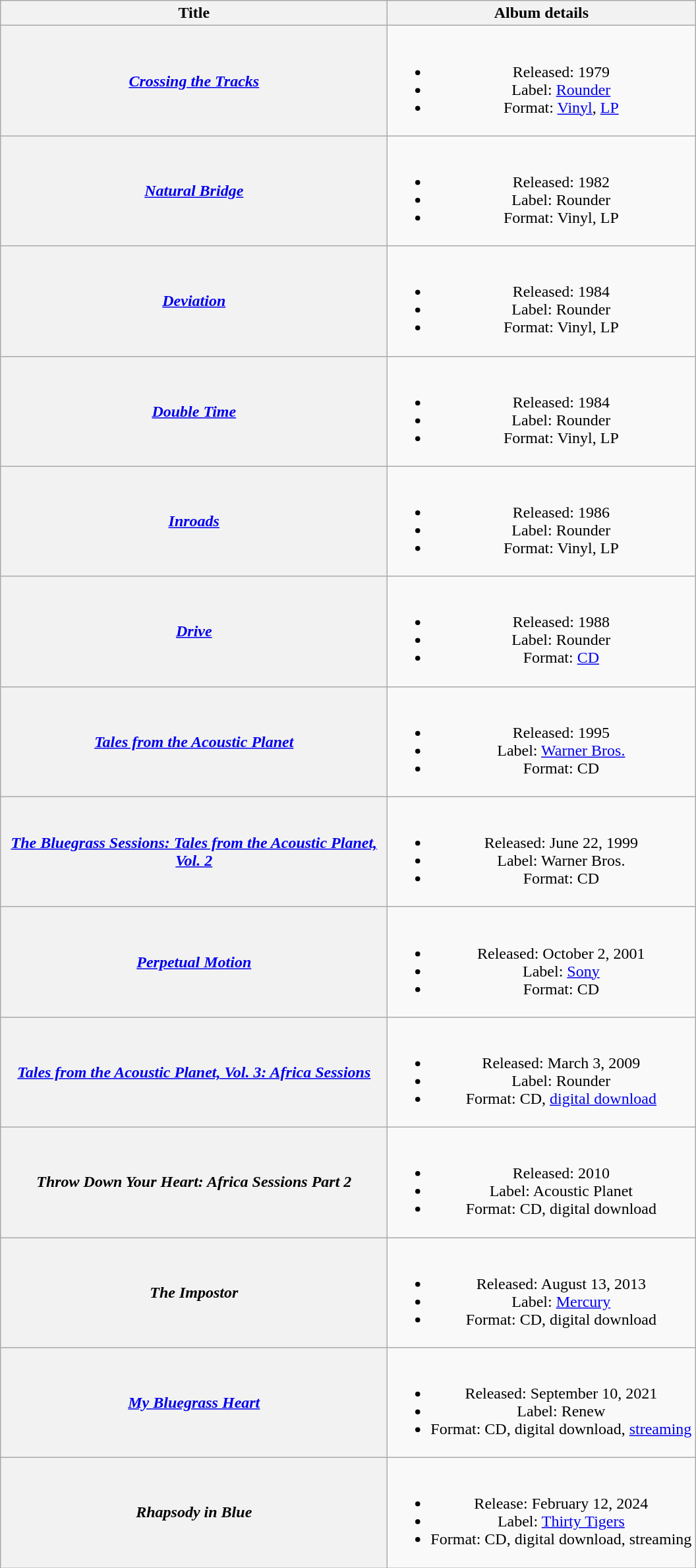<table class="wikitable plainrowheaders" style="text-align:center;">
<tr>
<th scope="col" rowspan="1" style="width:24em;">Title</th>
<th scope="col" rowspan="1" style="width:19em;">Album details</th>
</tr>
<tr>
<th scope="row"><em><a href='#'>Crossing the Tracks</a></em></th>
<td><br><ul><li>Released: 1979</li><li>Label: <a href='#'>Rounder</a></li><li>Format: <a href='#'>Vinyl</a>, <a href='#'>LP</a></li></ul></td>
</tr>
<tr>
<th scope="row"><em><a href='#'>Natural Bridge</a></em></th>
<td><br><ul><li>Released: 1982</li><li>Label: Rounder</li><li>Format: Vinyl, LP</li></ul></td>
</tr>
<tr>
<th scope="row"><em><a href='#'>Deviation</a></em></th>
<td><br><ul><li>Released: 1984</li><li>Label: Rounder</li><li>Format: Vinyl, LP</li></ul></td>
</tr>
<tr>
<th scope="row"><em><a href='#'>Double Time</a></em></th>
<td><br><ul><li>Released: 1984</li><li>Label: Rounder</li><li>Format: Vinyl, LP</li></ul></td>
</tr>
<tr>
<th scope="row"><em><a href='#'>Inroads</a></em></th>
<td><br><ul><li>Released: 1986</li><li>Label: Rounder</li><li>Format: Vinyl, LP</li></ul></td>
</tr>
<tr>
<th scope="row"><em><a href='#'>Drive</a></em></th>
<td><br><ul><li>Released: 1988</li><li>Label: Rounder</li><li>Format: <a href='#'>CD</a></li></ul></td>
</tr>
<tr>
<th scope="row"><em><a href='#'>Tales from the Acoustic Planet</a></em></th>
<td><br><ul><li>Released: 1995</li><li>Label: <a href='#'>Warner Bros.</a></li><li>Format: CD</li></ul></td>
</tr>
<tr>
<th scope="row"><em><a href='#'>The Bluegrass Sessions: Tales from the Acoustic Planet, Vol. 2</a></em></th>
<td><br><ul><li>Released: June 22, 1999</li><li>Label: Warner Bros.</li><li>Format: CD</li></ul></td>
</tr>
<tr>
<th scope="row"><em><a href='#'>Perpetual Motion</a></em></th>
<td><br><ul><li>Released: October 2, 2001</li><li>Label: <a href='#'>Sony</a></li><li>Format: CD</li></ul></td>
</tr>
<tr>
<th scope="row"><em><a href='#'>Tales from the Acoustic Planet, Vol. 3: Africa Sessions</a></em></th>
<td><br><ul><li>Released: March 3, 2009</li><li>Label: Rounder</li><li>Format: CD, <a href='#'>digital download</a></li></ul></td>
</tr>
<tr>
<th scope="row"><em>Throw Down Your Heart: Africa Sessions Part 2</em></th>
<td><br><ul><li>Released: 2010</li><li>Label: Acoustic Planet</li><li>Format: CD, digital download</li></ul></td>
</tr>
<tr>
<th scope="row"><em>The Impostor</em></th>
<td><br><ul><li>Released: August 13, 2013</li><li>Label: <a href='#'>Mercury</a></li><li>Format: CD, digital download</li></ul></td>
</tr>
<tr>
<th scope="row"><em><a href='#'>My Bluegrass Heart</a></em></th>
<td><br><ul><li>Released: September 10, 2021</li><li>Label: Renew</li><li>Format: CD, digital download, <a href='#'>streaming</a></li></ul></td>
</tr>
<tr>
<th scope="row"><em>Rhapsody in Blue</em></th>
<td><br><ul><li>Release: February 12, 2024</li><li>Label: <a href='#'>Thirty Tigers</a></li><li>Format: CD, digital download, streaming</li></ul></td>
</tr>
</table>
